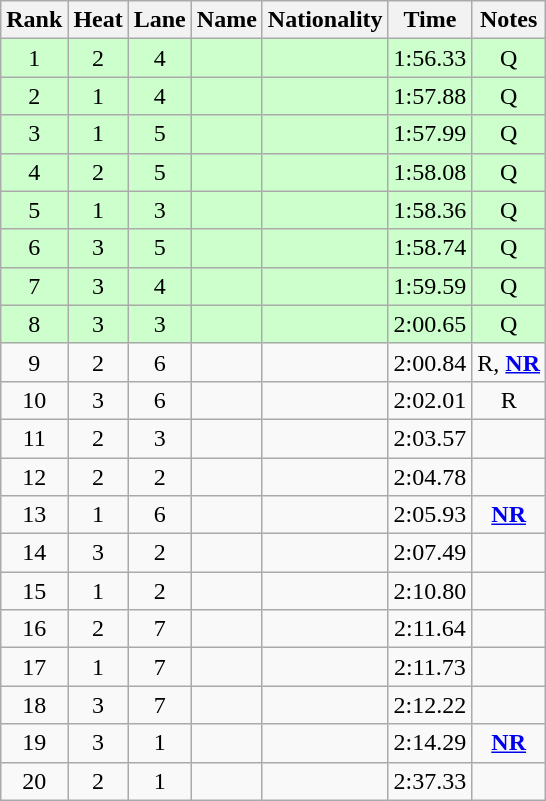<table class="wikitable sortable" style="text-align:center">
<tr>
<th>Rank</th>
<th>Heat</th>
<th>Lane</th>
<th>Name</th>
<th>Nationality</th>
<th>Time</th>
<th>Notes</th>
</tr>
<tr bgcolor=ccffcc>
<td>1</td>
<td>2</td>
<td>4</td>
<td align=left></td>
<td align=left></td>
<td>1:56.33</td>
<td>Q</td>
</tr>
<tr bgcolor=ccffcc>
<td>2</td>
<td>1</td>
<td>4</td>
<td align=left></td>
<td align=left></td>
<td>1:57.88</td>
<td>Q</td>
</tr>
<tr bgcolor=ccffcc>
<td>3</td>
<td>1</td>
<td>5</td>
<td align=left></td>
<td align=left></td>
<td>1:57.99</td>
<td>Q</td>
</tr>
<tr bgcolor=ccffcc>
<td>4</td>
<td>2</td>
<td>5</td>
<td align=left></td>
<td align=left></td>
<td>1:58.08</td>
<td>Q</td>
</tr>
<tr bgcolor=ccffcc>
<td>5</td>
<td>1</td>
<td>3</td>
<td align=left></td>
<td align=left></td>
<td>1:58.36</td>
<td>Q</td>
</tr>
<tr bgcolor=ccffcc>
<td>6</td>
<td>3</td>
<td>5</td>
<td align=left></td>
<td align=left></td>
<td>1:58.74</td>
<td>Q</td>
</tr>
<tr bgcolor=ccffcc>
<td>7</td>
<td>3</td>
<td>4</td>
<td align=left></td>
<td align=left></td>
<td>1:59.59</td>
<td>Q</td>
</tr>
<tr bgcolor=ccffcc>
<td>8</td>
<td>3</td>
<td>3</td>
<td align=left></td>
<td align=left></td>
<td>2:00.65</td>
<td>Q</td>
</tr>
<tr>
<td>9</td>
<td>2</td>
<td>6</td>
<td align=left></td>
<td align=left></td>
<td>2:00.84</td>
<td>R, <strong><a href='#'>NR</a></strong></td>
</tr>
<tr>
<td>10</td>
<td>3</td>
<td>6</td>
<td align=left></td>
<td align=left></td>
<td>2:02.01</td>
<td>R</td>
</tr>
<tr>
<td>11</td>
<td>2</td>
<td>3</td>
<td align=left></td>
<td align=left></td>
<td>2:03.57</td>
<td></td>
</tr>
<tr>
<td>12</td>
<td>2</td>
<td>2</td>
<td align=left></td>
<td align=left></td>
<td>2:04.78</td>
<td></td>
</tr>
<tr>
<td>13</td>
<td>1</td>
<td>6</td>
<td align=left></td>
<td align=left></td>
<td>2:05.93</td>
<td><strong><a href='#'>NR</a></strong></td>
</tr>
<tr>
<td>14</td>
<td>3</td>
<td>2</td>
<td align=left></td>
<td align=left></td>
<td>2:07.49</td>
<td></td>
</tr>
<tr>
<td>15</td>
<td>1</td>
<td>2</td>
<td align=left></td>
<td align=left></td>
<td>2:10.80</td>
<td></td>
</tr>
<tr>
<td>16</td>
<td>2</td>
<td>7</td>
<td align=left></td>
<td align=left></td>
<td>2:11.64</td>
<td></td>
</tr>
<tr>
<td>17</td>
<td>1</td>
<td>7</td>
<td align=left></td>
<td align=left></td>
<td>2:11.73</td>
<td></td>
</tr>
<tr>
<td>18</td>
<td>3</td>
<td>7</td>
<td align=left></td>
<td align=left></td>
<td>2:12.22</td>
<td></td>
</tr>
<tr>
<td>19</td>
<td>3</td>
<td>1</td>
<td align=left></td>
<td align=left></td>
<td>2:14.29</td>
<td><strong><a href='#'>NR</a></strong></td>
</tr>
<tr>
<td>20</td>
<td>2</td>
<td>1</td>
<td align=left></td>
<td align=left></td>
<td>2:37.33</td>
<td></td>
</tr>
</table>
